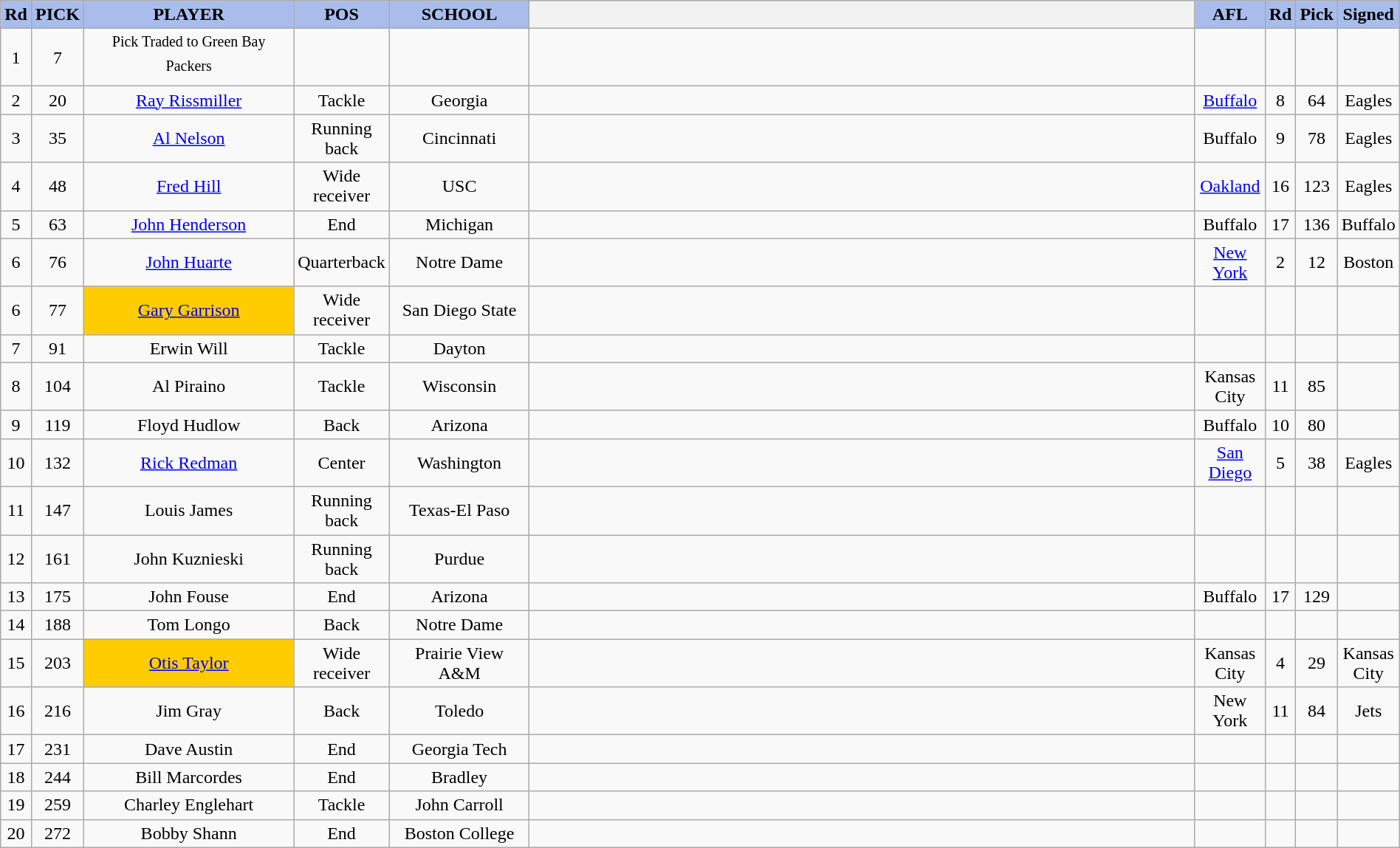<table class="wikitable sortable sortable" style="width:100%">
<tr>
<th style="background:#a8bdec; width:1%;">Rd</th>
<th ! style="width:1%; background:#a8bdec;">PICK</th>
<th ! style="width:15%; background:#a8bdec;">PLAYER</th>
<th ! style="width:5%; background:#a8bdec;">POS</th>
<th ! style="width:10%; background:#a8bdec;">SCHOOL</th>
<th></th>
<th ! style="width:5%; background:#a8bdec;">AFL</th>
<th ! style="width:1%; background:#a8bdec;">Rd</th>
<th ! style="width:1%; background:#a8bdec;">Pick</th>
<th ! style="width:4%; background:#a8bdec;">Signed</th>
</tr>
<tr style="text-align:center;">
<td>1</td>
<td>7</td>
<td><sup>Pick Traded to Green Bay Packers</sup></td>
<td></td>
<td></td>
<td></td>
<td></td>
<td></td>
<td></td>
<td></td>
</tr>
<tr style="text-align:center;">
<td>2</td>
<td>20</td>
<td><a href='#'>Ray Rissmiller</a></td>
<td>Tackle</td>
<td>Georgia</td>
<td></td>
<td><a href='#'>Buffalo</a></td>
<td>8</td>
<td>64</td>
<td>Eagles</td>
</tr>
<tr style="text-align:center;" bgcolor="">
<td>3</td>
<td>35</td>
<td><a href='#'>Al Nelson</a></td>
<td>Running back</td>
<td>Cincinnati</td>
<td></td>
<td>Buffalo</td>
<td>9</td>
<td>78</td>
<td>Eagles</td>
</tr>
<tr style="text-align:center;" bgcolor="">
<td>4</td>
<td>48</td>
<td><a href='#'>Fred Hill</a></td>
<td>Wide receiver</td>
<td>USC</td>
<td></td>
<td><a href='#'>Oakland</a></td>
<td>16</td>
<td>123</td>
<td>Eagles</td>
</tr>
<tr style="text-align:center;" bgcolor="">
<td>5</td>
<td>63</td>
<td><a href='#'>John Henderson</a></td>
<td>End</td>
<td>Michigan</td>
<td></td>
<td>Buffalo</td>
<td>17</td>
<td>136</td>
<td>Buffalo</td>
</tr>
<tr style="text-align:center;" bgcolor="">
<td>6</td>
<td>76</td>
<td><a href='#'>John Huarte</a></td>
<td>Quarterback</td>
<td>Notre Dame</td>
<td></td>
<td><a href='#'>New York</a></td>
<td>2</td>
<td>12</td>
<td>Boston</td>
</tr>
<tr style="text-align:center;" bgcolor="">
<td>6</td>
<td>77</td>
<td style="background:#fc0;"><a href='#'>Gary Garrison</a></td>
<td>Wide receiver</td>
<td>San Diego State</td>
<td></td>
<td></td>
<td></td>
<td></td>
<td></td>
</tr>
<tr style="text-align:center;">
<td>7</td>
<td>91</td>
<td>Erwin Will</td>
<td>Tackle</td>
<td>Dayton</td>
<td></td>
<td></td>
<td></td>
<td></td>
<td></td>
</tr>
<tr style="text-align:center;" bgcolor="">
<td>8</td>
<td>104</td>
<td>Al Piraino</td>
<td>Tackle</td>
<td>Wisconsin</td>
<td></td>
<td>Kansas City</td>
<td>11</td>
<td>85</td>
<td></td>
</tr>
<tr style="text-align:center;" bgcolor="">
<td>9</td>
<td>119</td>
<td>Floyd Hudlow</td>
<td>Back</td>
<td>Arizona</td>
<td></td>
<td>Buffalo</td>
<td>10</td>
<td>80</td>
<td></td>
</tr>
<tr style="text-align:center;" bgcolor="">
<td>10</td>
<td>132</td>
<td><a href='#'>Rick Redman</a></td>
<td>Center</td>
<td>Washington</td>
<td></td>
<td><a href='#'>San Diego</a></td>
<td>5</td>
<td>38</td>
<td>Eagles</td>
</tr>
<tr style="text-align:center;" bgcolor="">
<td>11</td>
<td>147</td>
<td>Louis James</td>
<td>Running back</td>
<td>Texas-El Paso</td>
<td></td>
<td></td>
<td></td>
<td></td>
<td></td>
</tr>
<tr style="text-align:center;" bgcolor="">
<td>12</td>
<td>161</td>
<td>John Kuznieski</td>
<td>Running back</td>
<td>Purdue</td>
<td></td>
<td></td>
<td></td>
<td></td>
<td></td>
</tr>
<tr style="text-align:center;" bgcolor="">
<td>13</td>
<td>175</td>
<td>John Fouse</td>
<td>End</td>
<td>Arizona</td>
<td></td>
<td>Buffalo</td>
<td>17</td>
<td>129</td>
<td></td>
</tr>
<tr style="text-align:center;" bgcolor="">
<td>14</td>
<td>188</td>
<td>Tom Longo</td>
<td>Back</td>
<td>Notre Dame</td>
<td></td>
<td></td>
<td></td>
<td></td>
<td></td>
</tr>
<tr style="text-align:center;" bgcolor="">
<td>15</td>
<td>203</td>
<td style="background:#fc0;"><a href='#'>Otis Taylor</a></td>
<td>Wide receiver</td>
<td>Prairie View A&M</td>
<td></td>
<td>Kansas City</td>
<td>4</td>
<td>29</td>
<td>Kansas City</td>
</tr>
<tr style="text-align:center;" bgcolor="">
<td>16</td>
<td>216</td>
<td>Jim Gray</td>
<td>Back</td>
<td>Toledo</td>
<td></td>
<td>New York</td>
<td>11</td>
<td>84</td>
<td>Jets</td>
</tr>
<tr style="text-align:center;" bgcolor="">
<td>17</td>
<td>231</td>
<td>Dave Austin</td>
<td>End</td>
<td>Georgia Tech</td>
<td></td>
<td></td>
<td></td>
<td></td>
<td></td>
</tr>
<tr style="text-align:center;" bgcolor="">
<td>18</td>
<td>244</td>
<td>Bill Marcordes</td>
<td>End</td>
<td>Bradley</td>
<td></td>
<td></td>
<td></td>
<td></td>
<td></td>
</tr>
<tr style="text-align:center;" bgcolor="">
<td>19</td>
<td>259</td>
<td>Charley Englehart</td>
<td>Tackle</td>
<td>John Carroll</td>
<td></td>
<td></td>
<td></td>
<td></td>
<td></td>
</tr>
<tr style="text-align:center;" bgcolor="">
<td>20</td>
<td>272</td>
<td>Bobby Shann</td>
<td>End</td>
<td>Boston College</td>
<td></td>
<td></td>
<td></td>
<td></td>
<td></td>
</tr>
</table>
